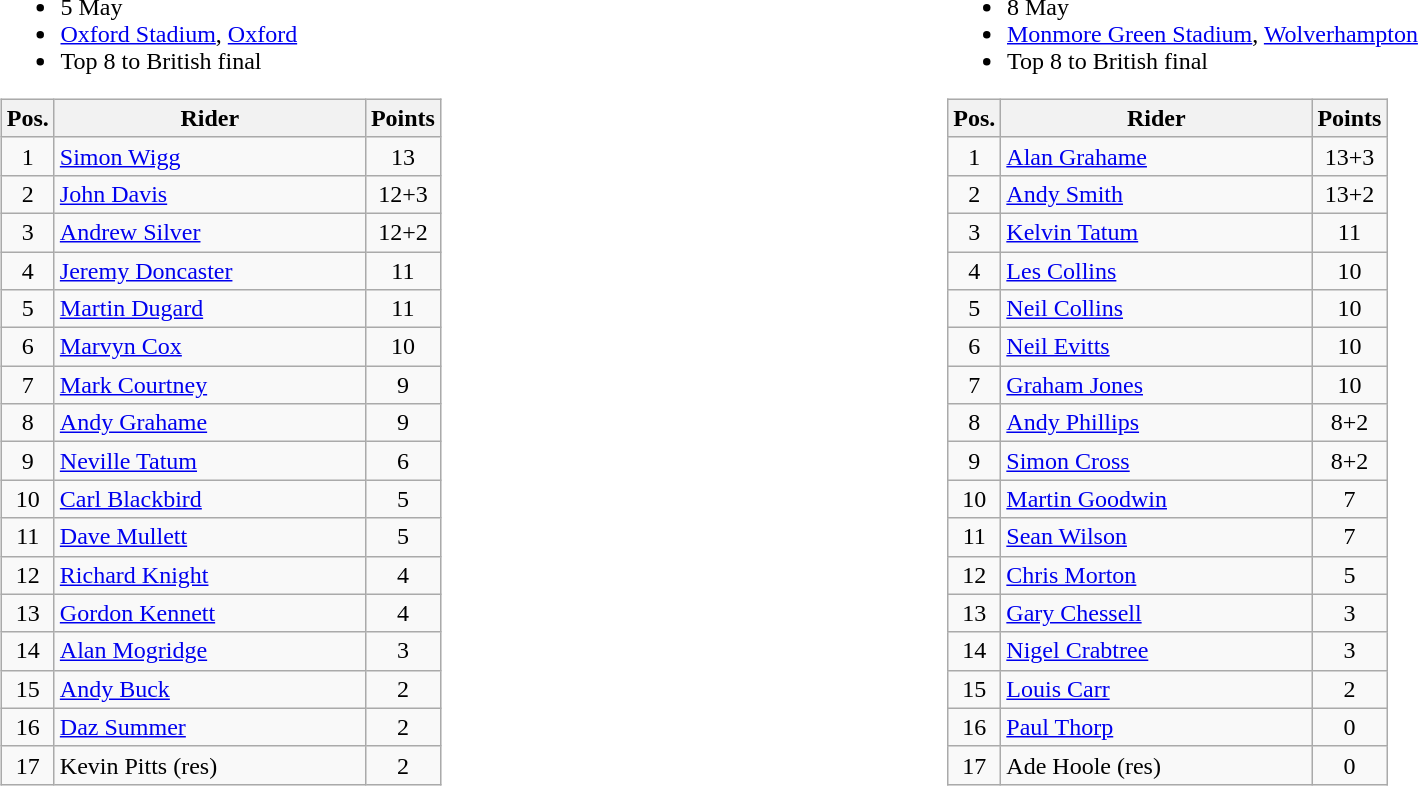<table width=100%>
<tr>
<td width=50% valign=top><br><ul><li>5 May</li><li> <a href='#'>Oxford Stadium</a>, <a href='#'>Oxford</a></li><li>Top 8 to British final</li></ul><table class="wikitable" style="text-align:center;">
<tr>
<th width=25px>Pos.</th>
<th width=200px>Rider</th>
<th width=40px>Points</th>
</tr>
<tr>
<td>1</td>
<td align=left><a href='#'>Simon Wigg</a></td>
<td>13</td>
</tr>
<tr>
<td>2</td>
<td align=left><a href='#'>John Davis</a></td>
<td>12+3</td>
</tr>
<tr>
<td>3</td>
<td align=left><a href='#'>Andrew Silver</a></td>
<td>12+2</td>
</tr>
<tr>
<td>4</td>
<td align=left><a href='#'>Jeremy Doncaster</a></td>
<td>11</td>
</tr>
<tr>
<td>5</td>
<td align=left><a href='#'>Martin Dugard</a></td>
<td>11</td>
</tr>
<tr>
<td>6</td>
<td align=left><a href='#'>Marvyn Cox</a></td>
<td>10</td>
</tr>
<tr>
<td>7</td>
<td align=left><a href='#'>Mark Courtney</a></td>
<td>9</td>
</tr>
<tr>
<td>8</td>
<td align=left><a href='#'>Andy Grahame</a></td>
<td>9</td>
</tr>
<tr>
<td>9</td>
<td align=left><a href='#'>Neville Tatum</a></td>
<td>6</td>
</tr>
<tr>
<td>10</td>
<td align=left><a href='#'>Carl Blackbird</a></td>
<td>5</td>
</tr>
<tr>
<td>11</td>
<td align=left><a href='#'>Dave Mullett</a></td>
<td>5</td>
</tr>
<tr>
<td>12</td>
<td align=left><a href='#'>Richard Knight</a></td>
<td>4</td>
</tr>
<tr>
<td>13</td>
<td align=left><a href='#'>Gordon Kennett</a></td>
<td>4</td>
</tr>
<tr>
<td>14</td>
<td align=left><a href='#'>Alan Mogridge</a></td>
<td>3</td>
</tr>
<tr>
<td>15</td>
<td align=left><a href='#'>Andy Buck</a></td>
<td>2</td>
</tr>
<tr>
<td>16</td>
<td align=left><a href='#'>Daz Summer</a></td>
<td>2</td>
</tr>
<tr>
<td>17</td>
<td align=left>Kevin Pitts (res)</td>
<td>2</td>
</tr>
</table>
</td>
<td width=50% valign=top><br><ul><li>8 May</li><li> <a href='#'>Monmore Green Stadium</a>, <a href='#'>Wolverhampton</a></li><li>Top 8 to British final</li></ul><table class="wikitable" style="text-align:center;">
<tr>
<th width=25px>Pos.</th>
<th width=200px>Rider</th>
<th width=40px>Points</th>
</tr>
<tr>
<td>1</td>
<td align=left><a href='#'>Alan Grahame</a></td>
<td>13+3</td>
</tr>
<tr>
<td>2</td>
<td align=left><a href='#'>Andy Smith</a></td>
<td>13+2</td>
</tr>
<tr>
<td>3</td>
<td align=left><a href='#'>Kelvin Tatum</a></td>
<td>11</td>
</tr>
<tr>
<td>4</td>
<td align=left><a href='#'>Les Collins</a></td>
<td>10</td>
</tr>
<tr>
<td>5</td>
<td align=left><a href='#'>Neil Collins</a></td>
<td>10</td>
</tr>
<tr>
<td>6</td>
<td align=left><a href='#'>Neil Evitts</a></td>
<td>10</td>
</tr>
<tr>
<td>7</td>
<td align=left><a href='#'>Graham Jones</a></td>
<td>10</td>
</tr>
<tr>
<td>8</td>
<td align=left><a href='#'>Andy Phillips</a></td>
<td>8+2</td>
</tr>
<tr>
<td>9</td>
<td align=left><a href='#'>Simon Cross</a></td>
<td>8+2</td>
</tr>
<tr>
<td>10</td>
<td align=left><a href='#'>Martin Goodwin</a></td>
<td>7</td>
</tr>
<tr>
<td>11</td>
<td align=left><a href='#'>Sean Wilson</a></td>
<td>7</td>
</tr>
<tr>
<td>12</td>
<td align=left><a href='#'>Chris Morton</a></td>
<td>5</td>
</tr>
<tr>
<td>13</td>
<td align=left><a href='#'>Gary Chessell</a></td>
<td>3</td>
</tr>
<tr>
<td>14</td>
<td align=left><a href='#'>Nigel Crabtree</a></td>
<td>3</td>
</tr>
<tr>
<td>15</td>
<td align=left><a href='#'>Louis Carr</a></td>
<td>2</td>
</tr>
<tr>
<td>16</td>
<td align=left><a href='#'>Paul Thorp</a></td>
<td>0</td>
</tr>
<tr>
<td>17</td>
<td align=left>Ade Hoole (res)</td>
<td>0</td>
</tr>
</table>
</td>
</tr>
</table>
